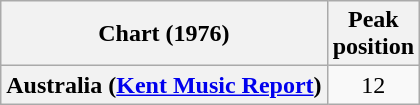<table class="wikitable sortable plainrowheaders" style="text-align:center">
<tr>
<th>Chart (1976)</th>
<th>Peak<br>position</th>
</tr>
<tr>
<th scope="row">Australia (<a href='#'>Kent Music Report</a>)</th>
<td>12</td>
</tr>
</table>
